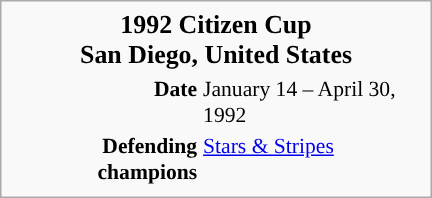<table class="infobox" style="width: 20em; font-size: 90%">
<tr>
<th colspan="2" style="text-align: center; font-size: larger;"><strong>1992 Citizen Cup<br>San Diego, United States</strong></th>
</tr>
<tr>
<td style="text-align: right;"><strong>Date</strong></td>
<td>January 14 – April 30, 1992</td>
</tr>
<tr>
<td style="text-align: right;"><strong>Defending champions</strong></td>
<td><a href='#'>Stars & Stripes</a></td>
</tr>
<tr>
</tr>
</table>
